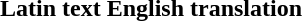<table style="margin:1em auto;">
<tr>
<th>Latin text</th>
<th>English translation</th>
</tr>
<tr>
<td><br></td>
<td><br></td>
</tr>
</table>
